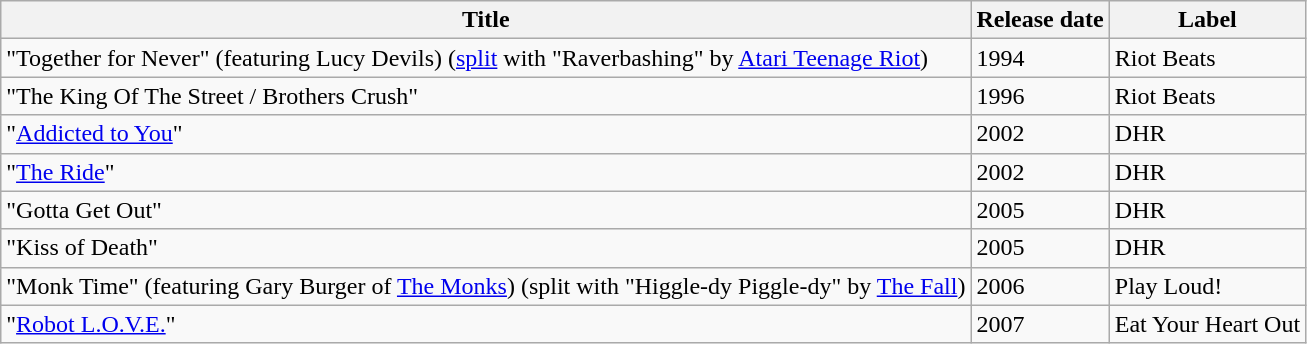<table class="wikitable">
<tr>
<th>Title</th>
<th>Release date</th>
<th>Label</th>
</tr>
<tr>
<td style="vertical-align:top;">"Together for Never" (featuring Lucy Devils) (<a href='#'>split</a> with "Raverbashing" by <a href='#'>Atari Teenage Riot</a>)</td>
<td style="vertical-align:top;">1994</td>
<td style="vertical-align:top;">Riot Beats</td>
</tr>
<tr>
<td style="vertical-align:top;">"The King Of The Street / Brothers Crush"</td>
<td style="vertical-align:top;">1996</td>
<td style="vertical-align:top;">Riot Beats</td>
</tr>
<tr>
<td style="vertical-align:top;">"<a href='#'>Addicted to You</a>"</td>
<td style="vertical-align:top;">2002</td>
<td style="vertical-align:top;">DHR</td>
</tr>
<tr>
<td style="vertical-align:top;">"<a href='#'>The Ride</a>"</td>
<td style="vertical-align:top;">2002</td>
<td style="vertical-align:top;">DHR</td>
</tr>
<tr>
<td style="vertical-align:top;">"Gotta Get Out"</td>
<td style="vertical-align:top;">2005</td>
<td style="vertical-align:top;">DHR</td>
</tr>
<tr>
<td style="vertical-align:top;">"Kiss of Death"</td>
<td style="vertical-align:top;">2005</td>
<td style="vertical-align:top;">DHR</td>
</tr>
<tr>
<td style="vertical-align:top;">"Monk Time" (featuring Gary Burger of <a href='#'>The Monks</a>) (split with "Higgle-dy Piggle-dy" by <a href='#'>The Fall</a>)</td>
<td style="vertical-align:top;">2006</td>
<td style="vertical-align:top;">Play Loud!</td>
</tr>
<tr>
<td style="vertical-align:top;">"<a href='#'>Robot L.O.V.E.</a>"</td>
<td style="vertical-align:top;">2007</td>
<td style="vertical-align:top;">Eat Your Heart Out</td>
</tr>
</table>
